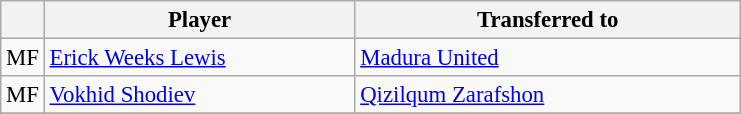<table class="wikitable plainrowheaders sortable" style="font-size:95%">
<tr>
<th></th>
<th scope="col" style="width:200px;"><strong>Player</strong></th>
<th scope="col" style="width:250px;"><strong>Transferred to</strong></th>
</tr>
<tr>
<td>MF</td>
<td>  <a href='#'>Erick Weeks Lewis</a></td>
<td>  <a href='#'>Madura United</a></td>
</tr>
<tr>
<td>MF</td>
<td> <a href='#'>Vokhid Shodiev</a></td>
<td> <a href='#'>Qizilqum Zarafshon</a></td>
</tr>
<tr>
</tr>
</table>
